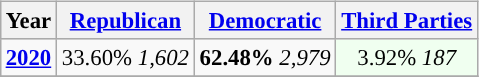<table class="wikitable" style="float:right; font-size:95%;">
<tr bgcolor=lightgrey>
<th>Year</th>
<th><a href='#'>Republican</a></th>
<th><a href='#'>Democratic</a></th>
<th><a href='#'>Third Parties</a></th>
</tr>
<tr>
<td style="text-align:center; "><strong><a href='#'>2020</a></strong></td>
<td style="text-align:center; ">33.60% <em>1,602</em></td>
<td style="text-align:center; "><strong>62.48%</strong> <em>2,979</em></td>
<td style="text-align:center; background:honeyDew;">3.92% <em>187</em></td>
</tr>
<tr>
</tr>
</table>
